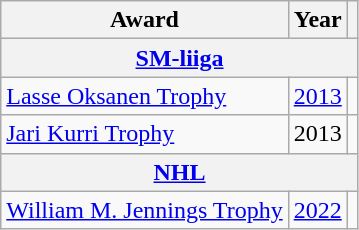<table class="wikitable">
<tr>
<th>Award</th>
<th>Year</th>
<th></th>
</tr>
<tr ALIGN="center">
<th colspan="3"><a href='#'>SM-liiga</a></th>
</tr>
<tr>
<td><a href='#'>Lasse Oksanen Trophy</a></td>
<td><a href='#'>2013</a></td>
<td></td>
</tr>
<tr>
<td><a href='#'>Jari Kurri Trophy</a></td>
<td>2013</td>
<td></td>
</tr>
<tr>
<th colspan="3"><a href='#'>NHL</a></th>
</tr>
<tr>
<td><a href='#'>William M. Jennings Trophy</a></td>
<td><a href='#'>2022</a></td>
<td></td>
</tr>
</table>
